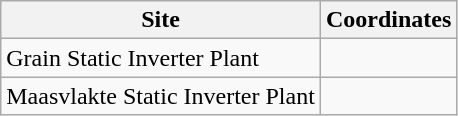<table class="wikitable">
<tr>
<th>Site</th>
<th>Coordinates</th>
</tr>
<tr>
<td>Grain Static Inverter Plant</td>
<td></td>
</tr>
<tr>
<td>Maasvlakte Static Inverter Plant</td>
<td></td>
</tr>
</table>
